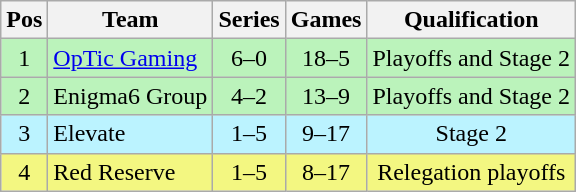<table class="wikitable" style="text-align:middle">
<tr>
<th>Pos</th>
<th>Team</th>
<th>Series</th>
<th>Games</th>
<th>Qualification</th>
</tr>
<tr>
<td style="text-align:center; background:#BBF3BB;">1</td>
<td style="text-align:left; background:#BBF3BB;"><a href='#'>OpTic Gaming</a></td>
<td style="text-align:center; background:#BBF3BB;">6–0</td>
<td style="text-align:center; background:#BBF3BB;">18–5</td>
<td style="text-align:center; background:#BBF3BB;">Playoffs and Stage 2</td>
</tr>
<tr>
<td style="text-align:center; background:#BBF3BB;">2</td>
<td style="text-align:left; background:#BBF3BB;">Enigma6 Group</td>
<td style="text-align:center; background:#BBF3BB;">4–2</td>
<td style="text-align:center; background:#BBF3BB;">13–9</td>
<td style="text-align:center; background:#BBF3BB;">Playoffs and Stage 2</td>
</tr>
<tr>
<td style="text-align:center; background:#BBF3FF;">3</td>
<td style="text-align:left; background:#BBF3FF;">Elevate</td>
<td style="text-align:center; background:#BBF3FF;">1–5</td>
<td style="text-align:center; background:#BBF3FF;">9–17</td>
<td style="text-align:center; background:#BBF3FF;">Stage 2</td>
</tr>
<tr>
<td style="text-align:center; background:#F3F781;">4</td>
<td style="text-align:left; background:#F3F781;">Red Reserve</td>
<td style="text-align:center; background:#F3F781;">1–5</td>
<td style="text-align:center; background:#F3F781;">8–17</td>
<td style="text-align:center; background:#F3F781;">Relegation playoffs</td>
</tr>
</table>
